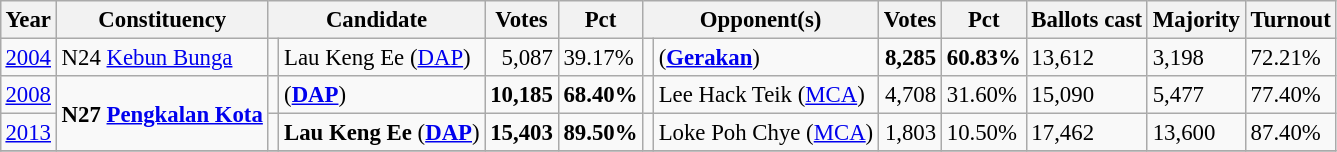<table class="wikitable" style="margin:0.5em ; font-size:95%">
<tr>
<th>Year</th>
<th>Constituency</th>
<th colspan=2>Candidate</th>
<th>Votes</th>
<th>Pct</th>
<th colspan=2>Opponent(s)</th>
<th>Votes</th>
<th>Pct</th>
<th>Ballots cast</th>
<th>Majority</th>
<th>Turnout</th>
</tr>
<tr>
<td><a href='#'>2004</a></td>
<td>N24 <a href='#'>Kebun Bunga</a></td>
<td></td>
<td>Lau Keng Ee (<a href='#'>DAP</a>)</td>
<td align=right>5,087</td>
<td>39.17%</td>
<td></td>
<td><strong></strong> (<a href='#'><strong>Gerakan</strong></a>)</td>
<td align=right><strong>8,285</strong></td>
<td><strong>60.83%</strong></td>
<td>13,612</td>
<td>3,198</td>
<td>72.21%</td>
</tr>
<tr>
<td><a href='#'>2008</a></td>
<td rowspan=2><strong>N27 <a href='#'>Pengkalan Kota</a></strong></td>
<td></td>
<td><strong></strong> (<a href='#'><strong>DAP</strong></a>)</td>
<td align=right><strong>10,185</strong></td>
<td><strong>68.40%</strong></td>
<td></td>
<td>Lee Hack Teik (<a href='#'>MCA</a>)</td>
<td align=right>4,708</td>
<td>31.60%</td>
<td>15,090</td>
<td>5,477</td>
<td>77.40%</td>
</tr>
<tr>
<td><a href='#'>2013</a></td>
<td></td>
<td><strong>Lau Keng Ee</strong> (<a href='#'><strong>DAP</strong></a>)</td>
<td align=right><strong>15,403</strong></td>
<td><strong>89.50%</strong></td>
<td></td>
<td>Loke Poh Chye (<a href='#'>MCA</a>)</td>
<td align=right>1,803</td>
<td>10.50%</td>
<td>17,462</td>
<td>13,600</td>
<td>87.40%</td>
</tr>
<tr>
</tr>
</table>
